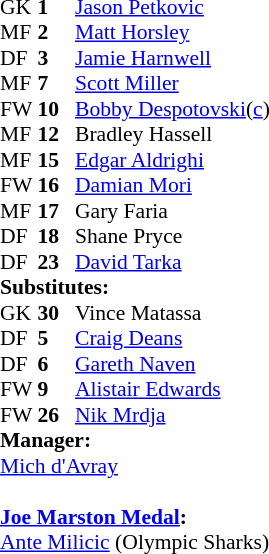<table style="font-size: 90%" cellspacing="0" cellpadding="0">
<tr>
<th width="25"></th>
<th width="25"></th>
</tr>
<tr>
<td>GK</td>
<td><strong>1</strong></td>
<td> <a href='#'>Jason Petkovic</a></td>
</tr>
<tr>
<td>MF</td>
<td><strong>2</strong></td>
<td> <a href='#'>Matt Horsley</a></td>
</tr>
<tr>
<td>DF</td>
<td><strong>3</strong></td>
<td> <a href='#'>Jamie Harnwell</a></td>
</tr>
<tr>
<td>MF</td>
<td><strong>7</strong></td>
<td> <a href='#'>Scott Miller</a></td>
</tr>
<tr>
<td>FW</td>
<td><strong>10</strong></td>
<td> <a href='#'>Bobby Despotovski</a></td>
<td>(<a href='#'>c</a>)  </td>
</tr>
<tr>
<td>MF</td>
<td><strong>12</strong></td>
<td> Bradley Hassell</td>
<td></td>
<td></td>
</tr>
<tr>
<td>MF</td>
<td><strong>15</strong></td>
<td> <a href='#'>Edgar Aldrighi</a></td>
</tr>
<tr>
<td>FW</td>
<td><strong>16</strong></td>
<td> <a href='#'>Damian Mori</a></td>
</tr>
<tr>
<td>MF</td>
<td><strong>17</strong></td>
<td> Gary Faria</td>
<td></td>
<td></td>
</tr>
<tr>
<td>DF</td>
<td><strong>18</strong></td>
<td> Shane Pryce</td>
</tr>
<tr>
<td>DF</td>
<td><strong>23</strong></td>
<td> <a href='#'>David Tarka</a></td>
</tr>
<tr>
<td colspan=3><strong>Substitutes:</strong></td>
</tr>
<tr>
<td>GK</td>
<td><strong>30</strong></td>
<td> Vince Matassa</td>
</tr>
<tr>
<td>DF</td>
<td><strong>5</strong></td>
<td> <a href='#'>Craig Deans</a></td>
</tr>
<tr>
<td>DF</td>
<td><strong>6</strong></td>
<td> <a href='#'>Gareth Naven</a></td>
</tr>
<tr>
<td>FW</td>
<td><strong>9</strong></td>
<td> <a href='#'>Alistair Edwards</a></td>
<td></td>
<td></td>
</tr>
<tr>
<td>FW</td>
<td><strong>26</strong></td>
<td> <a href='#'>Nik Mrdja</a></td>
<td></td>
<td></td>
</tr>
<tr>
<td colspan=3><strong>Manager:</strong></td>
</tr>
<tr>
<td colspan=4> <a href='#'>Mich d'Avray</a><br><br><strong><a href='#'>Joe Marston Medal</a>:</strong>
<br><a href='#'>Ante Milicic</a> (Olympic Sharks)</td>
</tr>
</table>
